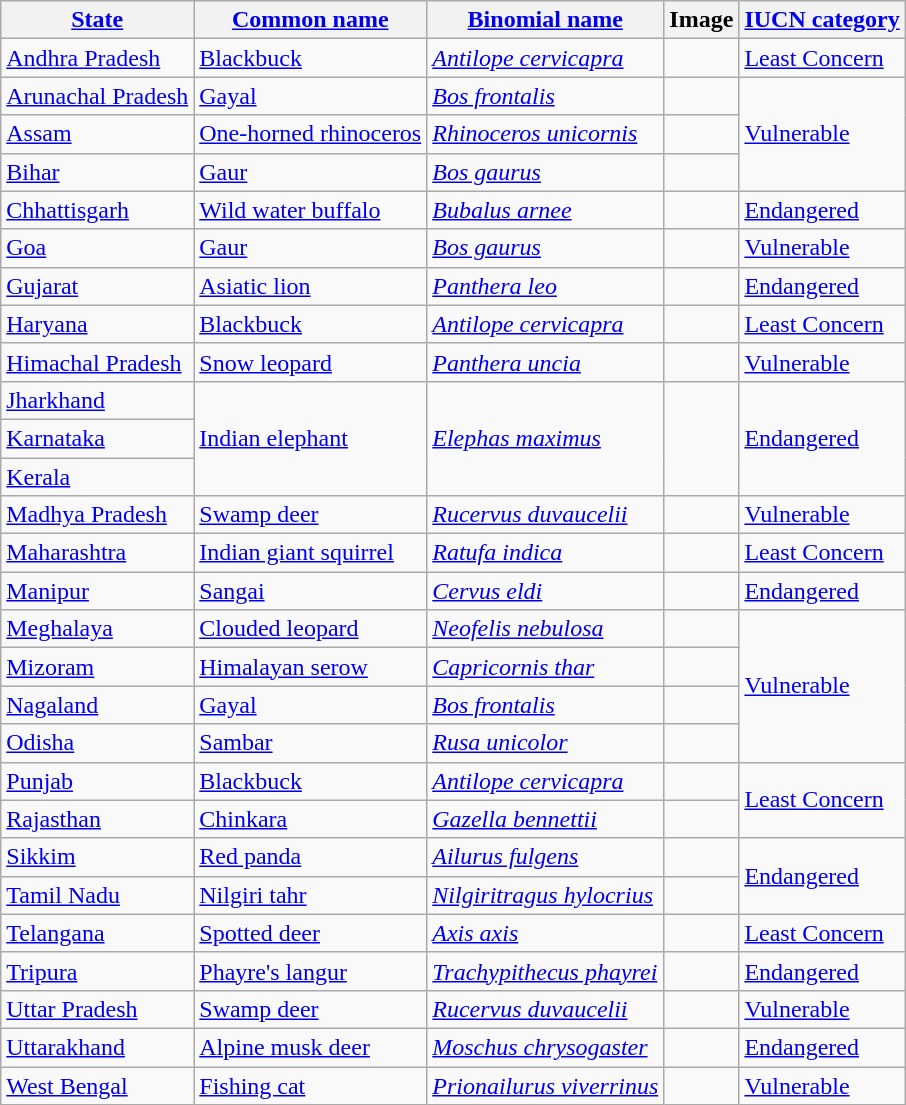<table class="wikitable sortable">
<tr>
<th><a href='#'>State</a></th>
<th><a href='#'>Common name</a></th>
<th><a href='#'>Binomial name</a></th>
<th>Image</th>
<th><a href='#'>IUCN category</a></th>
</tr>
<tr>
<td><a href='#'>Andhra Pradesh</a></td>
<td><a href='#'>Blackbuck</a></td>
<td><em><a href='#'>Antilope cervicapra</a></em></td>
<td></td>
<td><a href='#'>Least Concern</a></td>
</tr>
<tr>
<td><a href='#'>Arunachal Pradesh</a></td>
<td><a href='#'>Gayal</a></td>
<td><em><a href='#'>Bos frontalis</a></em></td>
<td></td>
<td rowspan="3"><a href='#'>Vulnerable</a></td>
</tr>
<tr>
<td><a href='#'>Assam</a></td>
<td><a href='#'>One-horned rhinoceros</a></td>
<td><em><a href='#'>Rhinoceros unicornis</a></em></td>
<td></td>
</tr>
<tr>
<td><a href='#'>Bihar</a></td>
<td><a href='#'>Gaur</a></td>
<td><em><a href='#'>Bos gaurus</a></em></td>
<td></td>
</tr>
<tr>
<td><a href='#'>Chhattisgarh</a></td>
<td><a href='#'>Wild water buffalo</a></td>
<td><em><a href='#'>Bubalus arnee</a></em></td>
<td></td>
<td><a href='#'>Endangered</a></td>
</tr>
<tr>
<td><a href='#'>Goa</a></td>
<td><a href='#'>Gaur</a></td>
<td><em><a href='#'>Bos gaurus</a></em></td>
<td></td>
<td><a href='#'>Vulnerable</a></td>
</tr>
<tr>
<td><a href='#'>Gujarat</a></td>
<td><a href='#'>Asiatic lion</a></td>
<td><em><a href='#'>Panthera leo</a></em></td>
<td></td>
<td><a href='#'>Endangered</a></td>
</tr>
<tr>
<td><a href='#'>Haryana</a></td>
<td><a href='#'>Blackbuck</a></td>
<td><em><a href='#'>Antilope cervicapra</a></em></td>
<td></td>
<td><a href='#'>Least Concern</a></td>
</tr>
<tr>
<td><a href='#'>Himachal Pradesh</a></td>
<td><a href='#'>Snow leopard</a></td>
<td><em><a href='#'>Panthera uncia</a></em></td>
<td></td>
<td><a href='#'>Vulnerable</a></td>
</tr>
<tr>
<td><a href='#'>Jharkhand</a></td>
<td rowspan="3"><a href='#'>Indian elephant</a></td>
<td rowspan="3"><em><a href='#'>Elephas maximus</a></em></td>
<td rowspan="3"></td>
<td rowspan="3"><a href='#'>Endangered</a></td>
</tr>
<tr>
<td><a href='#'>Karnataka</a></td>
</tr>
<tr>
<td><a href='#'>Kerala</a></td>
</tr>
<tr>
<td><a href='#'>Madhya Pradesh</a></td>
<td><a href='#'>Swamp deer</a></td>
<td><em><a href='#'>Rucervus duvaucelii</a></em></td>
<td></td>
<td><a href='#'>Vulnerable</a></td>
</tr>
<tr>
<td><a href='#'>Maharashtra</a></td>
<td><a href='#'>Indian giant squirrel</a></td>
<td><em><a href='#'>Ratufa indica</a></em></td>
<td></td>
<td><a href='#'>Least Concern</a></td>
</tr>
<tr>
<td><a href='#'>Manipur</a></td>
<td><a href='#'>Sangai</a></td>
<td><em><a href='#'>Cervus eldi</a></em></td>
<td></td>
<td><a href='#'>Endangered</a></td>
</tr>
<tr>
<td><a href='#'>Meghalaya</a></td>
<td><a href='#'>Clouded leopard</a></td>
<td><em><a href='#'>Neofelis nebulosa</a></em></td>
<td></td>
<td rowspan="4"><a href='#'>Vulnerable</a></td>
</tr>
<tr>
<td><a href='#'>Mizoram</a></td>
<td><a href='#'>Himalayan serow</a></td>
<td><em><a href='#'>Capricornis thar</a></em></td>
<td></td>
</tr>
<tr>
<td><a href='#'>Nagaland</a></td>
<td><a href='#'>Gayal</a></td>
<td><em><a href='#'>Bos frontalis</a></em></td>
<td></td>
</tr>
<tr>
<td><a href='#'>Odisha</a></td>
<td><a href='#'>Sambar</a></td>
<td><em><a href='#'>Rusa unicolor</a></em></td>
<td></td>
</tr>
<tr>
<td><a href='#'>Punjab</a></td>
<td><a href='#'>Blackbuck</a></td>
<td><em><a href='#'>Antilope cervicapra</a></em></td>
<td></td>
<td rowspan="2"><a href='#'>Least Concern</a></td>
</tr>
<tr>
<td><a href='#'>Rajasthan</a></td>
<td><a href='#'>Chinkara</a></td>
<td><em><a href='#'>Gazella bennettii</a></em></td>
<td></td>
</tr>
<tr>
<td><a href='#'>Sikkim</a></td>
<td><a href='#'>Red panda</a></td>
<td><em><a href='#'>Ailurus fulgens</a></em></td>
<td></td>
<td rowspan="2"><a href='#'>Endangered</a></td>
</tr>
<tr>
<td><a href='#'>Tamil Nadu</a></td>
<td><a href='#'>Nilgiri tahr</a></td>
<td><em><a href='#'>Nilgiritragus hylocrius</a></em></td>
<td></td>
</tr>
<tr>
<td><a href='#'>Telangana</a></td>
<td><a href='#'>Spotted deer</a></td>
<td><em><a href='#'>Axis axis</a></em></td>
<td></td>
<td><a href='#'>Least Concern</a></td>
</tr>
<tr>
<td><a href='#'>Tripura</a></td>
<td><a href='#'>Phayre's langur</a></td>
<td><em><a href='#'>Trachypithecus phayrei</a></em></td>
<td></td>
<td><a href='#'>Endangered</a></td>
</tr>
<tr>
<td><a href='#'>Uttar Pradesh</a></td>
<td><a href='#'>Swamp deer</a></td>
<td><em><a href='#'>Rucervus duvaucelii</a></em></td>
<td></td>
<td><a href='#'>Vulnerable</a></td>
</tr>
<tr>
<td><a href='#'>Uttarakhand</a></td>
<td><a href='#'>Alpine musk deer</a></td>
<td><em><a href='#'>Moschus chrysogaster</a></em></td>
<td></td>
<td><a href='#'>Endangered</a></td>
</tr>
<tr>
<td><a href='#'>West Bengal</a></td>
<td><a href='#'>Fishing cat</a></td>
<td><em><a href='#'>Prionailurus viverrinus</a></em></td>
<td></td>
<td><a href='#'>Vulnerable</a></td>
</tr>
</table>
